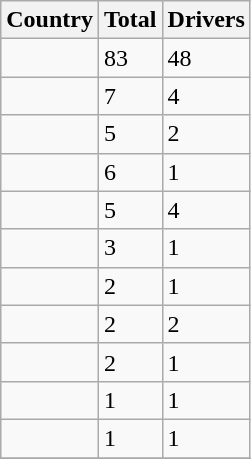<table class="wikitable sortable">
<tr>
<th scope="col">Country</th>
<th scope="col">Total</th>
<th scope="col">Drivers</th>
</tr>
<tr>
<td></td>
<td>83</td>
<td>48</td>
</tr>
<tr>
<td></td>
<td>7</td>
<td>4</td>
</tr>
<tr>
<td></td>
<td>5</td>
<td>2</td>
</tr>
<tr>
<td></td>
<td>6</td>
<td>1</td>
</tr>
<tr>
<td></td>
<td>5</td>
<td>4</td>
</tr>
<tr>
<td></td>
<td>3</td>
<td>1</td>
</tr>
<tr>
<td></td>
<td>2</td>
<td>1</td>
</tr>
<tr>
<td></td>
<td>2</td>
<td>2</td>
</tr>
<tr>
<td></td>
<td>2</td>
<td>1</td>
</tr>
<tr>
<td></td>
<td>1</td>
<td>1</td>
</tr>
<tr>
<td></td>
<td>1</td>
<td>1</td>
</tr>
<tr>
</tr>
</table>
